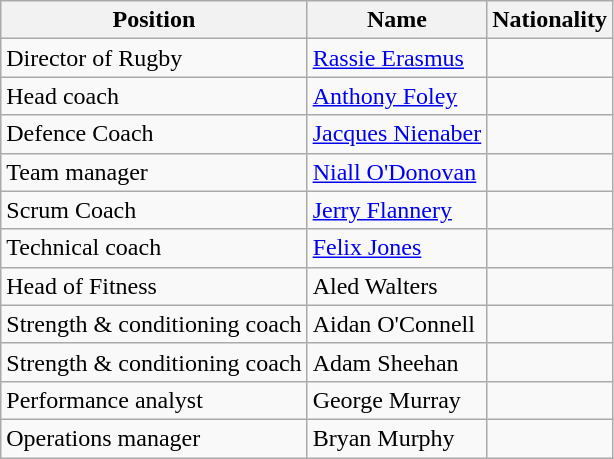<table class="wikitable">
<tr>
<th>Position</th>
<th>Name</th>
<th>Nationality</th>
</tr>
<tr>
<td>Director of Rugby</td>
<td><a href='#'>Rassie Erasmus</a></td>
<td></td>
</tr>
<tr>
<td>Head coach</td>
<td><a href='#'>Anthony Foley</a></td>
<td></td>
</tr>
<tr>
<td>Defence Coach</td>
<td><a href='#'>Jacques Nienaber</a></td>
<td></td>
</tr>
<tr>
<td>Team manager</td>
<td><a href='#'>Niall O'Donovan</a></td>
<td></td>
</tr>
<tr>
<td>Scrum Coach</td>
<td><a href='#'>Jerry Flannery</a></td>
<td></td>
</tr>
<tr>
<td>Technical coach</td>
<td><a href='#'>Felix Jones</a></td>
<td></td>
</tr>
<tr>
<td>Head of Fitness</td>
<td>Aled Walters</td>
<td></td>
</tr>
<tr>
<td>Strength & conditioning coach</td>
<td>Aidan O'Connell</td>
<td></td>
</tr>
<tr>
<td>Strength & conditioning coach</td>
<td>Adam Sheehan</td>
<td></td>
</tr>
<tr>
<td>Performance analyst</td>
<td>George Murray</td>
<td></td>
</tr>
<tr>
<td>Operations manager</td>
<td>Bryan Murphy</td>
<td></td>
</tr>
</table>
